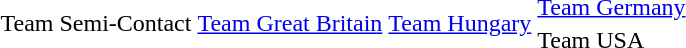<table>
<tr>
<td rowspan=2>Team Semi-Contact<br></td>
<td rowspan=2><a href='#'>Team Great Britain</a> </td>
<td rowspan=2><a href='#'>Team Hungary</a> </td>
<td><a href='#'>Team Germany</a> </td>
</tr>
<tr>
<td>Team USA </td>
</tr>
<tr>
</tr>
</table>
